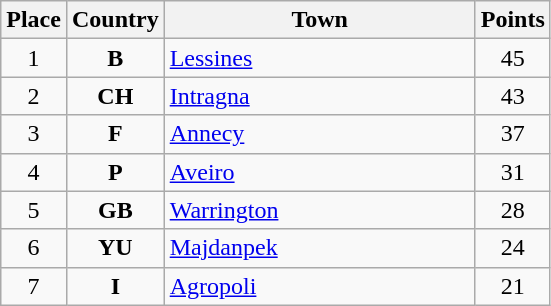<table class="wikitable">
<tr>
<th width="25">Place</th>
<th width="25">Country</th>
<th width="200">Town</th>
<th width="25">Points</th>
</tr>
<tr>
<td align="center">1</td>
<td align="center"><strong>B</strong></td>
<td align="left"><a href='#'>Lessines</a></td>
<td align="center">45</td>
</tr>
<tr>
<td align="center">2</td>
<td align="center"><strong>CH</strong></td>
<td align="left"><a href='#'>Intragna</a></td>
<td align="center">43</td>
</tr>
<tr>
<td align="center">3</td>
<td align="center"><strong>F</strong></td>
<td align="left"><a href='#'>Annecy</a></td>
<td align="center">37</td>
</tr>
<tr>
<td align="center">4</td>
<td align="center"><strong>P</strong></td>
<td align="left"><a href='#'>Aveiro</a></td>
<td align="center">31</td>
</tr>
<tr>
<td align="center">5</td>
<td align="center"><strong>GB</strong></td>
<td align="left"><a href='#'>Warrington</a></td>
<td align="center">28</td>
</tr>
<tr>
<td align="center">6</td>
<td align="center"><strong>YU</strong></td>
<td align="left"><a href='#'>Majdanpek</a></td>
<td align="center">24</td>
</tr>
<tr>
<td align="center">7</td>
<td align="center"><strong>I</strong></td>
<td align="left"><a href='#'>Agropoli</a></td>
<td align="center">21</td>
</tr>
</table>
